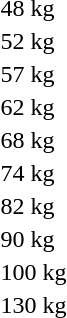<table>
<tr>
<td>48 kg</td>
<td></td>
<td></td>
<td></td>
</tr>
<tr>
<td>52 kg</td>
<td></td>
<td></td>
<td></td>
</tr>
<tr>
<td>57 kg</td>
<td></td>
<td></td>
<td></td>
</tr>
<tr>
<td>62 kg</td>
<td></td>
<td></td>
<td></td>
</tr>
<tr>
<td>68 kg</td>
<td></td>
<td></td>
<td></td>
</tr>
<tr>
<td>74 kg</td>
<td></td>
<td></td>
<td></td>
</tr>
<tr>
<td>82 kg</td>
<td></td>
<td></td>
<td></td>
</tr>
<tr>
<td>90 kg</td>
<td></td>
<td></td>
<td></td>
</tr>
<tr>
<td>100 kg</td>
<td></td>
<td></td>
<td></td>
</tr>
<tr>
<td>130 kg</td>
<td></td>
<td></td>
<td></td>
</tr>
</table>
